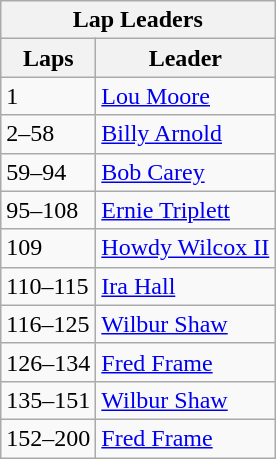<table class="wikitable">
<tr>
<th colspan=2>Lap Leaders</th>
</tr>
<tr>
<th>Laps</th>
<th>Leader</th>
</tr>
<tr>
<td>1</td>
<td><a href='#'>Lou Moore</a></td>
</tr>
<tr>
<td>2–58</td>
<td><a href='#'>Billy Arnold</a></td>
</tr>
<tr>
<td>59–94</td>
<td><a href='#'>Bob Carey</a></td>
</tr>
<tr>
<td>95–108</td>
<td><a href='#'>Ernie Triplett</a></td>
</tr>
<tr>
<td>109</td>
<td><a href='#'>Howdy Wilcox II</a></td>
</tr>
<tr>
<td>110–115</td>
<td><a href='#'>Ira Hall</a></td>
</tr>
<tr>
<td>116–125</td>
<td><a href='#'>Wilbur Shaw</a></td>
</tr>
<tr>
<td>126–134</td>
<td><a href='#'>Fred Frame</a></td>
</tr>
<tr>
<td>135–151</td>
<td><a href='#'>Wilbur Shaw</a></td>
</tr>
<tr>
<td>152–200</td>
<td><a href='#'>Fred Frame</a></td>
</tr>
</table>
